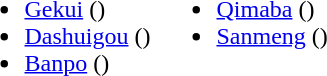<table>
<tr>
<td valign="top"><br><ul><li><a href='#'>Gekui</a> ()</li><li><a href='#'>Dashuigou</a> ()</li><li><a href='#'>Banpo</a> ()</li></ul></td>
<td valign="top"><br><ul><li><a href='#'>Qimaba</a> ()</li><li><a href='#'>Sanmeng</a> ()</li></ul></td>
</tr>
</table>
